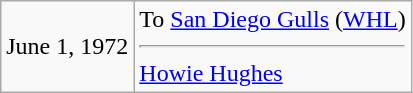<table class="wikitable">
<tr>
<td>June 1, 1972</td>
<td valign="top">To <a href='#'>San Diego Gulls</a> (<a href='#'>WHL</a>)<hr><a href='#'>Howie Hughes</a></td>
</tr>
</table>
